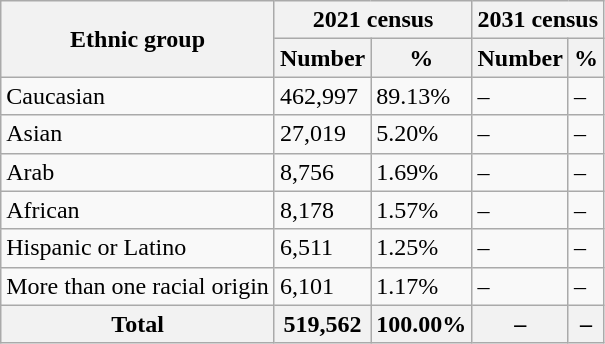<table class="wikitable sortable">
<tr>
<th rowspan="2">Ethnic group</th>
<th colspan="2">2021 census</th>
<th colspan="2">2031 census</th>
</tr>
<tr>
<th>Number</th>
<th>%</th>
<th>Number</th>
<th>%</th>
</tr>
<tr>
<td>Caucasian</td>
<td>462,997</td>
<td>89.13%</td>
<td>–</td>
<td>–</td>
</tr>
<tr>
<td>Asian</td>
<td>27,019</td>
<td>5.20%</td>
<td>–</td>
<td>–</td>
</tr>
<tr>
<td>Arab</td>
<td>8,756</td>
<td>1.69%</td>
<td>–</td>
<td>–</td>
</tr>
<tr>
<td>African</td>
<td>8,178</td>
<td>1.57%</td>
<td>–</td>
<td>–</td>
</tr>
<tr>
<td>Hispanic or Latino</td>
<td>6,511</td>
<td>1.25%</td>
<td>–</td>
<td>–</td>
</tr>
<tr>
<td>More than one racial origin</td>
<td>6,101</td>
<td>1.17%</td>
<td>–</td>
<td>–</td>
</tr>
<tr>
<th>Total</th>
<th>519,562</th>
<th>100.00%</th>
<th>–</th>
<th>–</th>
</tr>
</table>
